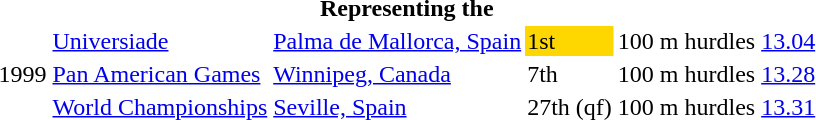<table>
<tr>
<th colspan="6">Representing the </th>
</tr>
<tr>
<td rowspan=3>1999</td>
<td><a href='#'>Universiade</a></td>
<td><a href='#'>Palma de Mallorca, Spain</a></td>
<td bgcolor=gold>1st</td>
<td>100 m hurdles</td>
<td><a href='#'>13.04</a></td>
</tr>
<tr>
<td><a href='#'>Pan American Games</a></td>
<td><a href='#'>Winnipeg, Canada</a></td>
<td>7th</td>
<td>100 m hurdles</td>
<td><a href='#'>13.28</a></td>
</tr>
<tr>
<td><a href='#'>World Championships</a></td>
<td><a href='#'>Seville, Spain</a></td>
<td>27th (qf)</td>
<td>100 m hurdles</td>
<td><a href='#'>13.31</a></td>
</tr>
</table>
